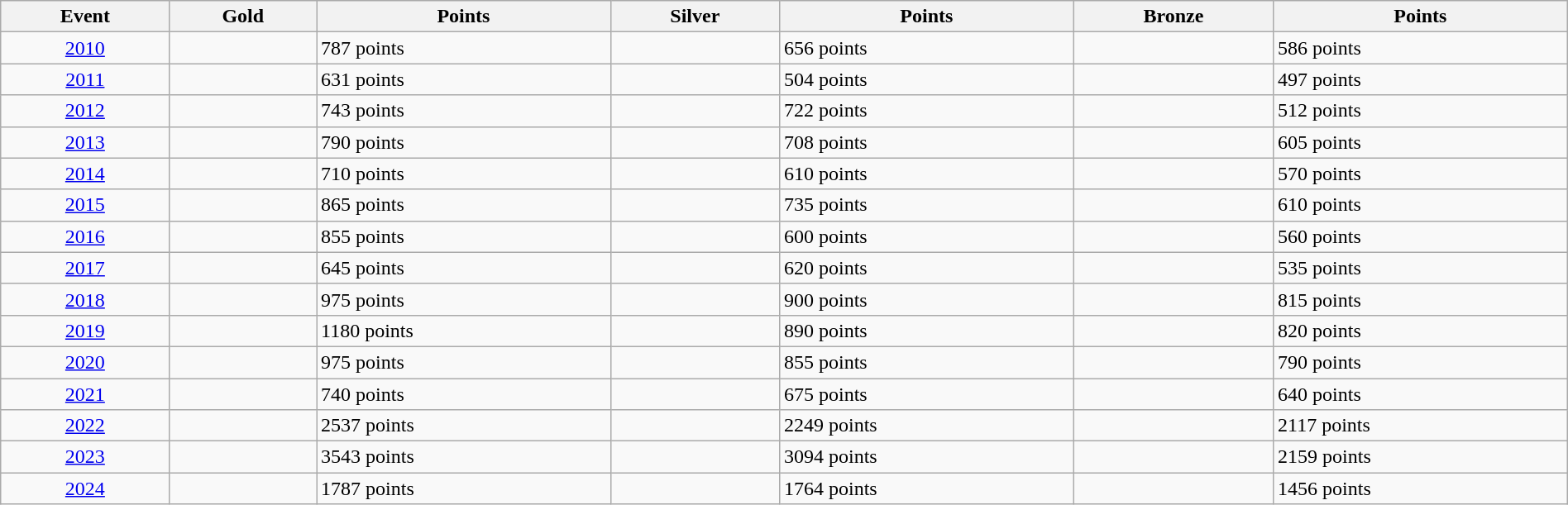<table class="wikitable sortable" style="font-size: 100%" width="100%">
<tr>
<th>Event</th>
<th>Gold</th>
<th>Points</th>
<th>Silver</th>
<th>Points</th>
<th>Bronze</th>
<th>Points</th>
</tr>
<tr>
<td align="center"><a href='#'>2010</a></td>
<td></td>
<td>787 points</td>
<td></td>
<td>656 points</td>
<td></td>
<td>586 points</td>
</tr>
<tr>
<td align="center"><a href='#'>2011</a></td>
<td></td>
<td>631 points</td>
<td></td>
<td>504 points</td>
<td></td>
<td>497 points</td>
</tr>
<tr>
<td align="center"><a href='#'>2012</a></td>
<td></td>
<td>743 points</td>
<td></td>
<td>722 points</td>
<td></td>
<td>512 points</td>
</tr>
<tr>
<td align="center"><a href='#'>2013</a></td>
<td></td>
<td>790 points</td>
<td></td>
<td>708 points</td>
<td></td>
<td>605 points</td>
</tr>
<tr>
<td align="center"><a href='#'>2014</a></td>
<td></td>
<td>710 points</td>
<td></td>
<td>610 points</td>
<td></td>
<td>570 points</td>
</tr>
<tr>
<td align="center"><a href='#'>2015</a></td>
<td></td>
<td>865 points</td>
<td></td>
<td>735 points</td>
<td></td>
<td>610 points</td>
</tr>
<tr>
<td align="center"><a href='#'>2016</a></td>
<td></td>
<td>855 points</td>
<td></td>
<td>600 points</td>
<td></td>
<td>560 points</td>
</tr>
<tr>
<td align="center"><a href='#'>2017</a></td>
<td></td>
<td>645 points</td>
<td></td>
<td>620 points</td>
<td></td>
<td>535 points</td>
</tr>
<tr>
<td align="center"><a href='#'>2018</a></td>
<td></td>
<td>975 points</td>
<td></td>
<td>900 points</td>
<td></td>
<td>815 points</td>
</tr>
<tr>
<td align="center"><a href='#'>2019</a></td>
<td></td>
<td>1180 points</td>
<td></td>
<td>890 points</td>
<td></td>
<td>820 points</td>
</tr>
<tr>
<td align="center"><a href='#'>2020</a></td>
<td></td>
<td>975 points</td>
<td></td>
<td>855 points</td>
<td></td>
<td>790 points</td>
</tr>
<tr>
<td align="center"><a href='#'>2021</a></td>
<td></td>
<td>740 points</td>
<td></td>
<td>675 points</td>
<td></td>
<td>640 points</td>
</tr>
<tr>
<td align="center"><a href='#'>2022</a></td>
<td></td>
<td>2537 points</td>
<td></td>
<td>2249 points</td>
<td></td>
<td>2117 points</td>
</tr>
<tr>
<td align="center"><a href='#'>2023</a></td>
<td></td>
<td>3543 points</td>
<td></td>
<td>3094 points</td>
<td></td>
<td>2159 points</td>
</tr>
<tr>
<td align="center"><a href='#'>2024</a></td>
<td></td>
<td>1787 points</td>
<td></td>
<td>1764 points</td>
<td></td>
<td>1456 points</td>
</tr>
</table>
